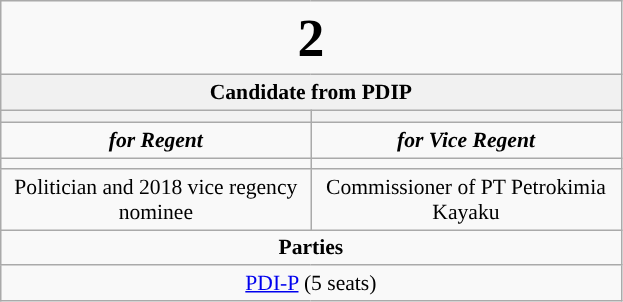<table class="wikitable" style="font-size:90%; text-align:center;">
<tr>
<td colspan=2><big><big><big><big><big><strong>2</strong></big></big></big></big></big></td>
</tr>
<tr>
<td colspan=2 style="background:#f1f1f1;"><strong>Candidate from PDIP</strong></td>
</tr>
<tr>
<th style="width:3em; font-size:135%; background:#"></th>
<th style="width:3em; font-size:135%; background:#"></th>
</tr>
<tr style="color:#000; font-size:100%; background:#">
<td style="width:3em; width:200px;"><strong><em>for Regent</em></strong></td>
<td style="width:3em; width:200px;"><strong><em>for Vice Regent</em></strong></td>
</tr>
<tr>
<td></td>
<td></td>
</tr>
<tr>
<td>Politician and 2018 vice regency nominee</td>
<td>Commissioner of PT Petrokimia Kayaku</td>
</tr>
<tr>
<td colspan=2><strong>Parties</strong></td>
</tr>
<tr>
<td colspan=2> <a href='#'>PDI-P</a> (5 seats)</td>
</tr>
</table>
